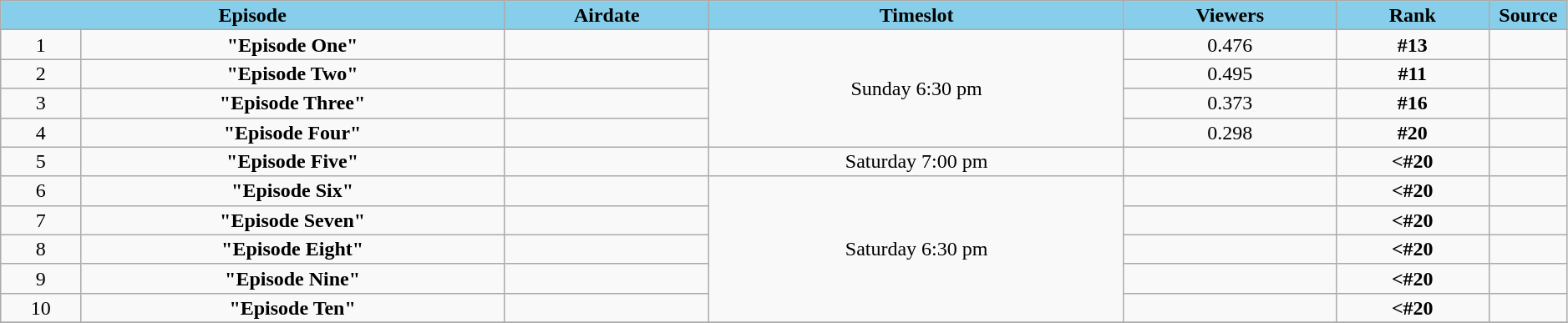<table class="wikitable plainrowheaders" style="text-align:center; line-height:16px; width:99%;">
<tr>
<th scope="col" style="background:skyblue" colspan=2>Episode</th>
<th scope="col" style="background:skyblue">Airdate</th>
<th scope="col" style="background:skyblue">Timeslot</th>
<th scope="col" style="background:skyblue">Viewers<br><small></small></th>
<th scope="col" style="background:skyblue">Rank<br><small></small></th>
<th scope="col" style="background:skyblue; width:05%;">Source</th>
</tr>
<tr>
<td>1</td>
<td><strong>"Episode One"</strong></td>
<td></td>
<td rowspan="4">Sunday 6:30 pm</td>
<td>0.476</td>
<td><strong>#13</strong></td>
<td></td>
</tr>
<tr>
<td>2</td>
<td><strong>"Episode Two"</strong></td>
<td></td>
<td>0.495</td>
<td><strong>#11</strong></td>
<td></td>
</tr>
<tr>
<td>3</td>
<td><strong>"Episode Three"</strong></td>
<td></td>
<td>0.373</td>
<td><strong>#16</strong></td>
<td></td>
</tr>
<tr>
<td>4</td>
<td><strong>"Episode Four"</strong></td>
<td></td>
<td>0.298</td>
<td><strong>#20</strong></td>
<td></td>
</tr>
<tr>
<td>5</td>
<td><strong>"Episode Five"</strong></td>
<td></td>
<td>Saturday 7:00 pm</td>
<td></td>
<td><strong><#20</strong></td>
<td></td>
</tr>
<tr>
<td>6</td>
<td><strong>"Episode Six"</strong></td>
<td></td>
<td rowspan="5">Saturday 6:30 pm</td>
<td></td>
<td><strong><#20</strong></td>
<td></td>
</tr>
<tr>
<td>7</td>
<td><strong>"Episode Seven"</strong></td>
<td></td>
<td></td>
<td><strong><#20</strong></td>
<td></td>
</tr>
<tr>
<td>8</td>
<td><strong>"Episode Eight"</strong></td>
<td></td>
<td></td>
<td><strong><#20</strong></td>
<td></td>
</tr>
<tr>
<td>9</td>
<td><strong>"Episode Nine"</strong></td>
<td></td>
<td></td>
<td><strong><#20</strong></td>
<td></td>
</tr>
<tr>
<td>10</td>
<td><strong>"Episode Ten"</strong></td>
<td></td>
<td></td>
<td><strong><#20</strong></td>
<td></td>
</tr>
<tr>
</tr>
</table>
